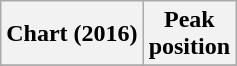<table class="wikitable plainrowheaders sortable">
<tr>
<th scope="col">Chart (2016)</th>
<th scope="col">Peak<br>position</th>
</tr>
<tr>
</tr>
</table>
